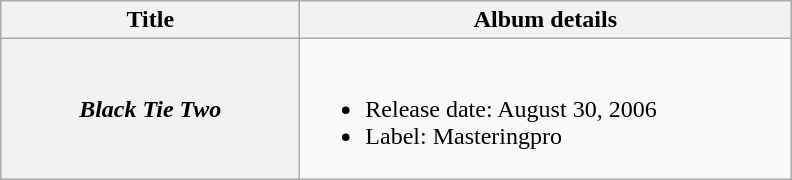<table class="wikitable plainrowheaders">
<tr>
<th style="width:12em;">Title</th>
<th style="width:20em;">Album details</th>
</tr>
<tr>
<th scope="row"><em>Black Tie Two</em></th>
<td><br><ul><li>Release date: August 30, 2006</li><li>Label: Masteringpro</li></ul></td>
</tr>
</table>
